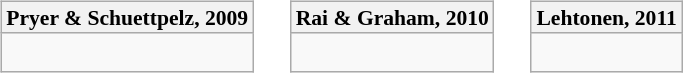<table>
<tr>
<td><br><table class="wikitable">
<tr>
<th style="font-size:90%;line-height:100%">Pryer & Schuettpelz, 2009</th>
</tr>
<tr>
<td><br></td>
</tr>
</table>
</td>
<td></td>
<td><br><table class="wikitable">
<tr>
<th style="font-size:90%;line-height:100%">Rai & Graham, 2010</th>
</tr>
<tr>
<td><br></td>
</tr>
</table>
</td>
<td></td>
<td><br><table class="wikitable">
<tr>
<th style="font-size:90%;line-height:100%">Lehtonen, 2011</th>
</tr>
<tr>
<td><br></td>
</tr>
</table>
</td>
</tr>
</table>
